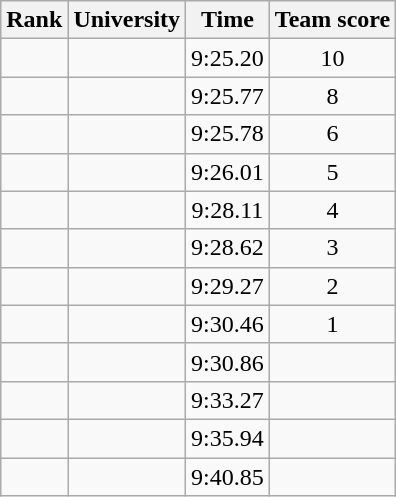<table class="wikitable sortable" style="text-align:center">
<tr>
<th>Rank</th>
<th>University</th>
<th>Time</th>
<th>Team score</th>
</tr>
<tr>
<td></td>
<td></td>
<td>9:25.20</td>
<td>10</td>
</tr>
<tr>
<td></td>
<td></td>
<td>9:25.77</td>
<td>8</td>
</tr>
<tr>
<td></td>
<td></td>
<td>9:25.78</td>
<td>6</td>
</tr>
<tr>
<td></td>
<td></td>
<td>9:26.01</td>
<td>5</td>
</tr>
<tr>
<td></td>
<td></td>
<td>9:28.11</td>
<td>4</td>
</tr>
<tr>
<td></td>
<td></td>
<td>9:28.62</td>
<td>3</td>
</tr>
<tr>
<td></td>
<td></td>
<td>9:29.27</td>
<td>2</td>
</tr>
<tr>
<td></td>
<td></td>
<td>9:30.46</td>
<td>1</td>
</tr>
<tr>
<td></td>
<td></td>
<td>9:30.86</td>
<td></td>
</tr>
<tr>
<td></td>
<td></td>
<td>9:33.27</td>
<td></td>
</tr>
<tr>
<td></td>
<td></td>
<td>9:35.94</td>
<td></td>
</tr>
<tr>
<td></td>
<td></td>
<td>9:40.85</td>
<td></td>
</tr>
</table>
